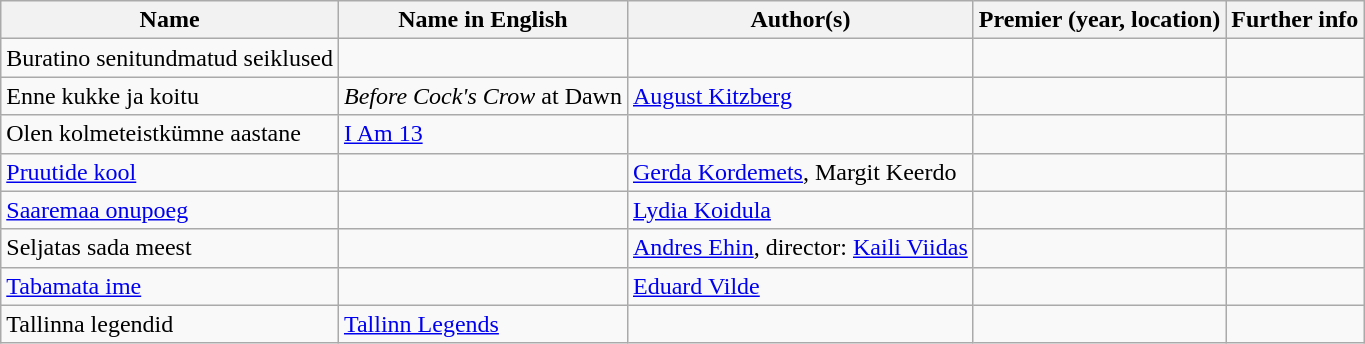<table class="wikitable sortable">
<tr>
<th>Name</th>
<th>Name in English</th>
<th>Author(s)</th>
<th>Premier (year, location)</th>
<th>Further info</th>
</tr>
<tr>
<td>Buratino senitundmatud seiklused</td>
<td></td>
<td></td>
<td></td>
<td></td>
</tr>
<tr>
<td>Enne kukke ja koitu</td>
<td><em>Before Cock's Crow</em> at Dawn</td>
<td><a href='#'>August Kitzberg</a></td>
<td></td>
<td></td>
</tr>
<tr>
<td>Olen kolmeteistkümne aastane</td>
<td><a href='#'>I Am 13</a></td>
<td></td>
<td></td>
<td></td>
</tr>
<tr>
<td><a href='#'>Pruutide kool</a></td>
<td></td>
<td><a href='#'>Gerda Kordemets</a>, Margit Keerdo</td>
<td></td>
<td></td>
</tr>
<tr>
<td><a href='#'>Saaremaa onupoeg</a></td>
<td></td>
<td><a href='#'>Lydia Koidula</a></td>
<td></td>
<td></td>
</tr>
<tr>
<td>Seljatas sada meest</td>
<td></td>
<td><a href='#'>Andres Ehin</a>, director: <a href='#'>Kaili Viidas</a></td>
<td></td>
<td></td>
</tr>
<tr>
<td><a href='#'>Tabamata ime</a></td>
<td></td>
<td><a href='#'>Eduard Vilde</a></td>
<td></td>
<td></td>
</tr>
<tr>
<td>Tallinna legendid</td>
<td><a href='#'>Tallinn Legends</a></td>
<td></td>
<td></td>
<td></td>
</tr>
</table>
